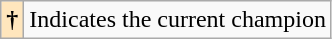<table class="wikitable">
<tr>
<th style="background-color: #ffe6bd">†</th>
<td>Indicates the current champion</td>
</tr>
</table>
